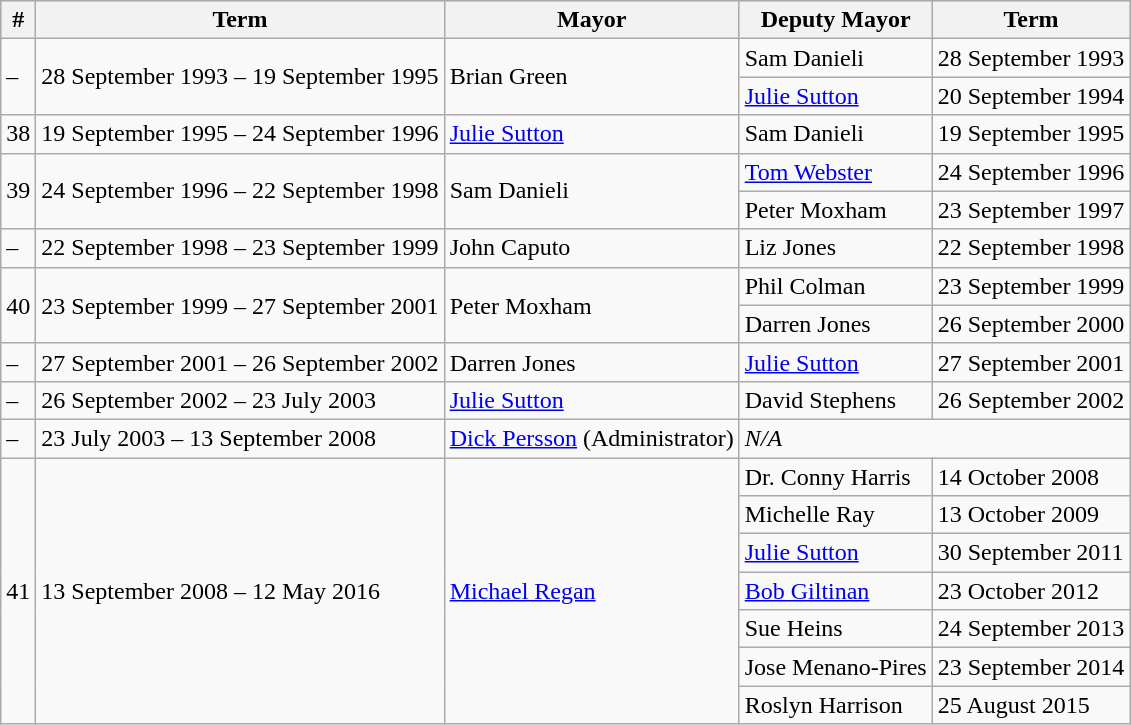<table class="wikitable">
<tr bgcolor="#FFCC33">
<th>#</th>
<th>Term</th>
<th>Mayor</th>
<th>Deputy Mayor</th>
<th>Term</th>
</tr>
<tr>
<td rowspan="2">–</td>
<td rowspan="2">28 September 1993 – 19 September 1995</td>
<td rowspan="2">Brian Green</td>
<td>Sam Danieli</td>
<td>28 September 1993</td>
</tr>
<tr>
<td><a href='#'>Julie Sutton</a></td>
<td>20 September 1994</td>
</tr>
<tr>
<td>38</td>
<td>19 September 1995 – 24 September 1996</td>
<td><a href='#'>Julie Sutton</a></td>
<td>Sam Danieli</td>
<td>19 September 1995</td>
</tr>
<tr>
<td rowspan="2">39</td>
<td rowspan="2">24 September 1996 – 22 September 1998</td>
<td rowspan="2">Sam Danieli</td>
<td><a href='#'>Tom Webster</a></td>
<td>24 September 1996</td>
</tr>
<tr>
<td>Peter Moxham</td>
<td>23 September 1997</td>
</tr>
<tr>
<td>–</td>
<td>22 September 1998 – 23 September 1999</td>
<td>John Caputo</td>
<td>Liz Jones</td>
<td>22 September 1998</td>
</tr>
<tr>
<td rowspan="2">40</td>
<td rowspan="2">23 September 1999 – 27 September 2001</td>
<td rowspan="2">Peter Moxham</td>
<td>Phil Colman</td>
<td>23 September 1999</td>
</tr>
<tr>
<td>Darren Jones</td>
<td>26 September 2000</td>
</tr>
<tr>
<td>–</td>
<td>27 September 2001 – 26 September 2002</td>
<td>Darren Jones</td>
<td><a href='#'>Julie Sutton</a></td>
<td>27 September 2001</td>
</tr>
<tr>
<td>–</td>
<td>26 September 2002 – 23 July 2003</td>
<td><a href='#'>Julie Sutton</a></td>
<td>David Stephens</td>
<td>26 September 2002</td>
</tr>
<tr>
<td>–</td>
<td>23 July 2003 – 13 September 2008</td>
<td><a href='#'>Dick Persson</a> (Administrator)</td>
<td colspan="2"><em>N/A</em></td>
</tr>
<tr>
<td rowspan="7">41</td>
<td rowspan="7">13 September 2008 – 12 May 2016</td>
<td rowspan="7"><a href='#'>Michael Regan</a></td>
<td>Dr. Conny Harris</td>
<td>14 October 2008</td>
</tr>
<tr>
<td>Michelle Ray</td>
<td>13 October 2009</td>
</tr>
<tr>
<td><a href='#'>Julie Sutton</a></td>
<td>30 September 2011</td>
</tr>
<tr>
<td><a href='#'>Bob Giltinan</a></td>
<td>23 October 2012</td>
</tr>
<tr>
<td>Sue Heins</td>
<td>24 September 2013</td>
</tr>
<tr>
<td>Jose Menano-Pires</td>
<td>23 September 2014</td>
</tr>
<tr>
<td>Roslyn Harrison</td>
<td>25 August 2015</td>
</tr>
</table>
